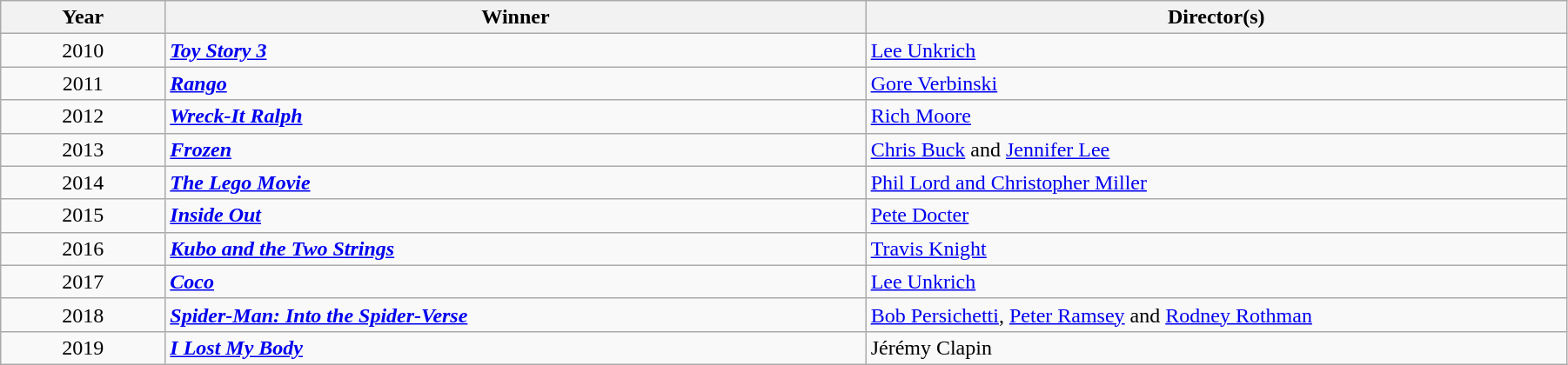<table class="wikitable" width="95%" cellpadding="5">
<tr>
<th width="100"><strong>Year</strong></th>
<th width="450"><strong>Winner</strong></th>
<th width="450"><strong>Director(s)</strong></th>
</tr>
<tr>
<td style="text-align:center;">2010</td>
<td><strong><em><a href='#'>Toy Story 3</a></em></strong></td>
<td><a href='#'>Lee Unkrich</a></td>
</tr>
<tr>
<td style="text-align:center;">2011</td>
<td><strong><em><a href='#'>Rango</a></em></strong></td>
<td><a href='#'>Gore Verbinski</a></td>
</tr>
<tr>
<td style="text-align:center;">2012</td>
<td><strong><em><a href='#'>Wreck-It Ralph</a></em></strong></td>
<td><a href='#'>Rich Moore</a></td>
</tr>
<tr>
<td style="text-align:center;">2013</td>
<td><strong><em><a href='#'>Frozen</a></em></strong></td>
<td><a href='#'>Chris Buck</a> and <a href='#'>Jennifer Lee</a></td>
</tr>
<tr>
<td style="text-align:center;">2014</td>
<td><strong><em><a href='#'>The Lego Movie</a></em></strong></td>
<td><a href='#'>Phil Lord and Christopher Miller</a></td>
</tr>
<tr>
<td style="text-align:center;">2015</td>
<td><strong><em><a href='#'>Inside Out</a></em></strong></td>
<td><a href='#'>Pete Docter</a></td>
</tr>
<tr>
<td style="text-align:center;">2016</td>
<td><strong><em><a href='#'>Kubo and the Two Strings</a></em></strong></td>
<td><a href='#'>Travis Knight</a></td>
</tr>
<tr>
<td style="text-align:center;">2017</td>
<td><strong><em><a href='#'>Coco</a></em></strong></td>
<td><a href='#'>Lee Unkrich</a></td>
</tr>
<tr>
<td style="text-align:center;">2018</td>
<td><strong><em><a href='#'>Spider-Man: Into the Spider-Verse</a></em></strong></td>
<td><a href='#'>Bob Persichetti</a>, <a href='#'>Peter Ramsey</a> and <a href='#'>Rodney Rothman</a></td>
</tr>
<tr>
<td style="text-align:center;">2019</td>
<td><strong><em><a href='#'>I Lost My Body</a></em></strong></td>
<td>Jérémy Clapin</td>
</tr>
</table>
